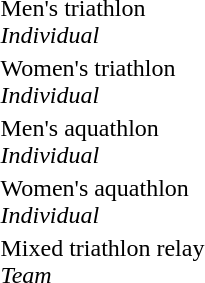<table>
<tr>
<td>Men's triathlon<br><em>Individual</em></td>
<td></td>
<td></td>
<td></td>
</tr>
<tr>
<td>Women's triathlon<br><em>Individual</em></td>
<td></td>
<td></td>
<td></td>
</tr>
<tr>
<td>Men's aquathlon<br><em>Individual</em></td>
<td></td>
<td></td>
<td></td>
</tr>
<tr>
<td>Women's aquathlon<br><em>Individual</em></td>
<td></td>
<td></td>
<td></td>
</tr>
<tr>
<td>Mixed triathlon relay<br><em>Team</em></td>
<td></td>
<td></td>
<td></td>
</tr>
</table>
